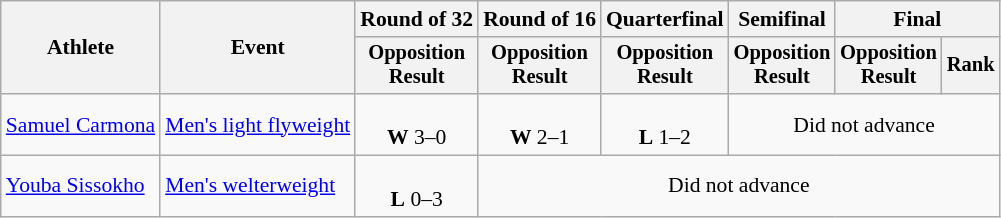<table class="wikitable" style="font-size:90%">
<tr>
<th rowspan=2>Athlete</th>
<th rowspan=2>Event</th>
<th>Round of 32</th>
<th>Round of 16</th>
<th>Quarterfinal</th>
<th>Semifinal</th>
<th colspan=2>Final</th>
</tr>
<tr style="font-size: 95%">
<th>Opposition<br>Result</th>
<th>Opposition<br>Result</th>
<th>Opposition<br>Result</th>
<th>Opposition<br>Result</th>
<th>Opposition<br>Result</th>
<th>Rank</th>
</tr>
<tr align=center>
<td align=left><a href='#'>Samuel Carmona</a></td>
<td align=left><a href='#'>Men's light flyweight</a></td>
<td><br><strong>W</strong> 3–0</td>
<td><br><strong>W</strong> 2–1</td>
<td><br><strong>L</strong> 1–2</td>
<td colspan=3>Did not advance</td>
</tr>
<tr align=center>
<td align=left><a href='#'>Youba Sissokho</a></td>
<td align=left><a href='#'>Men's welterweight</a></td>
<td><br><strong>L</strong> 0–3</td>
<td colspan=5>Did not advance</td>
</tr>
</table>
